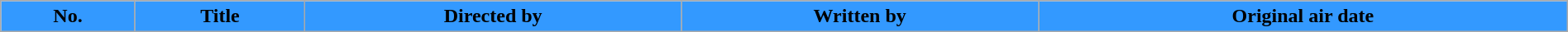<table class="wikitable plainrowheaders" style="width:100%; background:#fff;">
<tr>
<th style="background:#39f;">No.</th>
<th style="background:#39f;">Title</th>
<th style="background:#39f;">Directed by</th>
<th style="background:#39f;">Written by</th>
<th style="background:#39f;">Original air date<br>




</th>
</tr>
</table>
